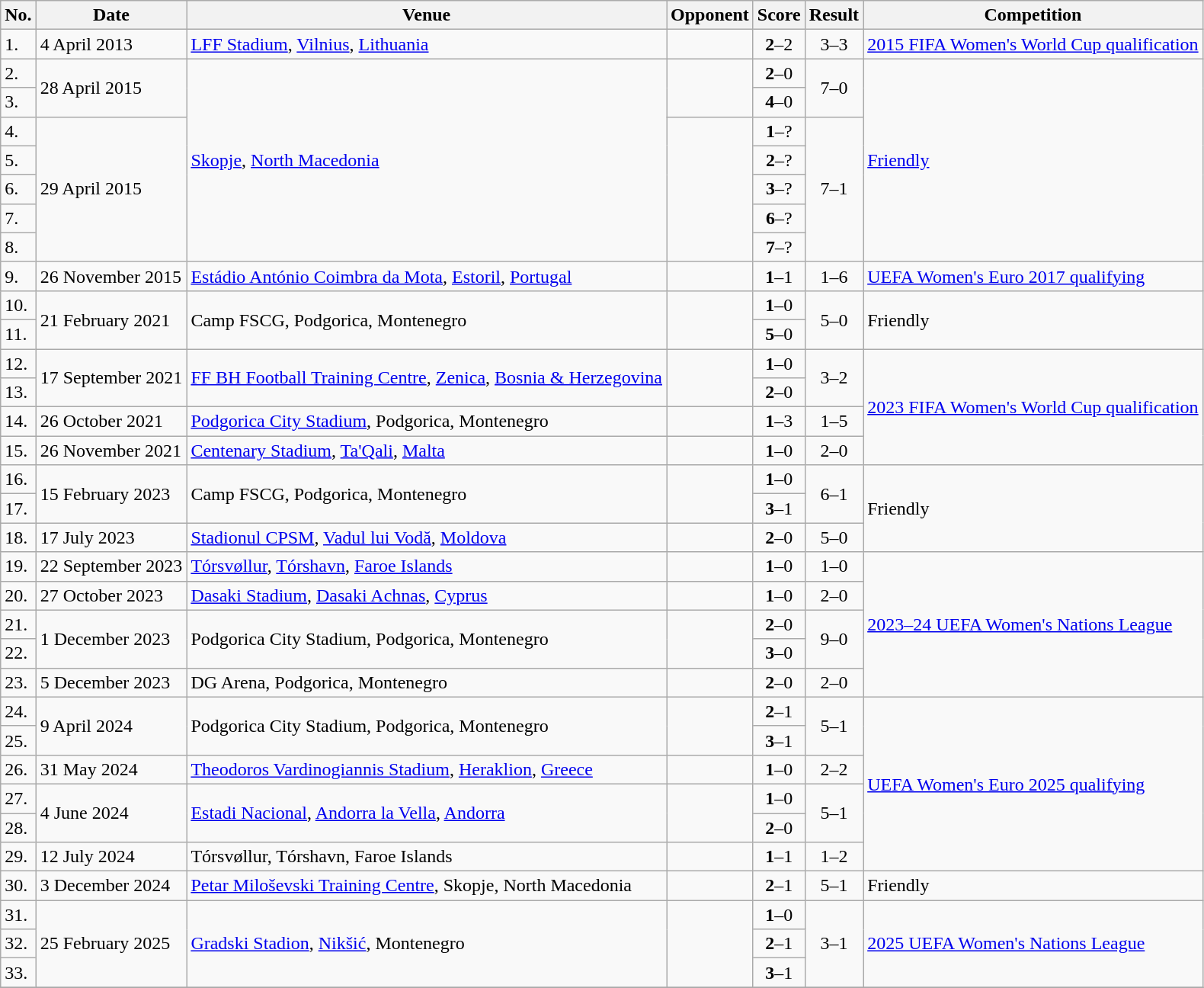<table class="wikitable">
<tr>
<th>No.</th>
<th>Date</th>
<th>Venue</th>
<th>Opponent</th>
<th>Score</th>
<th>Result</th>
<th>Competition</th>
</tr>
<tr>
<td>1.</td>
<td>4 April 2013</td>
<td><a href='#'>LFF Stadium</a>, <a href='#'>Vilnius</a>, <a href='#'>Lithuania</a></td>
<td></td>
<td align=center><strong>2</strong>–2</td>
<td align=center>3–3</td>
<td><a href='#'>2015 FIFA Women's World Cup qualification</a></td>
</tr>
<tr>
<td>2.</td>
<td rowspan=2>28 April 2015</td>
<td rowspan=7><a href='#'>Skopje</a>, <a href='#'>North Macedonia</a></td>
<td rowspan=2></td>
<td align=center><strong>2</strong>–0</td>
<td rowspan=2 align=center>7–0</td>
<td rowspan=7><a href='#'>Friendly</a></td>
</tr>
<tr>
<td>3.</td>
<td align=center><strong>4</strong>–0</td>
</tr>
<tr>
<td>4.</td>
<td rowspan=5>29 April 2015</td>
<td rowspan=5></td>
<td align=center><strong>1</strong>–?</td>
<td rowspan=5 align=center>7–1</td>
</tr>
<tr>
<td>5.</td>
<td align=center><strong>2</strong>–?</td>
</tr>
<tr>
<td>6.</td>
<td align=center><strong>3</strong>–?</td>
</tr>
<tr>
<td>7.</td>
<td align=center><strong>6</strong>–?</td>
</tr>
<tr>
<td>8.</td>
<td align=center><strong>7</strong>–?</td>
</tr>
<tr>
<td>9.</td>
<td>26 November 2015</td>
<td><a href='#'>Estádio António Coimbra da Mota</a>, <a href='#'>Estoril</a>, <a href='#'>Portugal</a></td>
<td></td>
<td align=center><strong>1</strong>–1</td>
<td align=center>1–6</td>
<td><a href='#'>UEFA Women's Euro 2017 qualifying</a></td>
</tr>
<tr>
<td>10.</td>
<td rowspan=2>21 February 2021</td>
<td rowspan=2>Camp FSCG, Podgorica, Montenegro</td>
<td rowspan=2></td>
<td align=center><strong>1</strong>–0</td>
<td rowspan=2 align=center>5–0</td>
<td rowspan=2>Friendly</td>
</tr>
<tr>
<td>11.</td>
<td align=center><strong>5</strong>–0</td>
</tr>
<tr>
<td>12.</td>
<td rowspan=2>17 September 2021</td>
<td rowspan=2><a href='#'>FF BH Football Training Centre</a>, <a href='#'>Zenica</a>, <a href='#'>Bosnia & Herzegovina</a></td>
<td rowspan=2></td>
<td align=center><strong>1</strong>–0</td>
<td rowspan=2 align=center>3–2</td>
<td rowspan=4><a href='#'>2023 FIFA Women's World Cup qualification</a></td>
</tr>
<tr>
<td>13.</td>
<td align=center><strong>2</strong>–0</td>
</tr>
<tr>
<td>14.</td>
<td>26 October 2021</td>
<td><a href='#'>Podgorica City Stadium</a>, Podgorica, Montenegro</td>
<td></td>
<td align=center><strong>1</strong>–3</td>
<td align=center>1–5</td>
</tr>
<tr>
<td>15.</td>
<td>26 November 2021</td>
<td><a href='#'>Centenary Stadium</a>, <a href='#'>Ta'Qali</a>, <a href='#'>Malta</a></td>
<td></td>
<td align=center><strong>1</strong>–0</td>
<td align=center>2–0</td>
</tr>
<tr>
<td>16.</td>
<td rowspan=2>15 February 2023</td>
<td rowspan=2>Camp FSCG, Podgorica, Montenegro</td>
<td rowspan=2></td>
<td align=center><strong>1</strong>–0</td>
<td rowspan=2 align=center>6–1</td>
<td rowspan=3>Friendly</td>
</tr>
<tr>
<td>17.</td>
<td align=center><strong>3</strong>–1</td>
</tr>
<tr>
<td>18.</td>
<td>17 July 2023</td>
<td><a href='#'>Stadionul CPSM</a>, <a href='#'>Vadul lui Vodă</a>, <a href='#'>Moldova</a></td>
<td></td>
<td align=center><strong>2</strong>–0</td>
<td align=center>5–0</td>
</tr>
<tr>
<td>19.</td>
<td>22 September 2023</td>
<td><a href='#'>Tórsvøllur</a>, <a href='#'>Tórshavn</a>, <a href='#'>Faroe Islands</a></td>
<td></td>
<td align=center><strong>1</strong>–0</td>
<td align=center>1–0</td>
<td rowspan=5><a href='#'>2023–24 UEFA Women's Nations League</a></td>
</tr>
<tr>
<td>20.</td>
<td>27 October 2023</td>
<td><a href='#'>Dasaki Stadium</a>, <a href='#'>Dasaki Achnas</a>, <a href='#'>Cyprus</a></td>
<td></td>
<td align=center><strong>1</strong>–0</td>
<td align=center>2–0</td>
</tr>
<tr>
<td>21.</td>
<td rowspan=2>1 December 2023</td>
<td rowspan=2>Podgorica City Stadium, Podgorica, Montenegro</td>
<td rowspan=2></td>
<td align=center><strong>2</strong>–0</td>
<td rowspan=2 align=center>9–0</td>
</tr>
<tr>
<td>22.</td>
<td align=center><strong>3</strong>–0</td>
</tr>
<tr>
<td>23.</td>
<td>5 December 2023</td>
<td>DG Arena, Podgorica, Montenegro</td>
<td></td>
<td align=center><strong>2</strong>–0</td>
<td align=center>2–0</td>
</tr>
<tr>
<td>24.</td>
<td rowspan=2>9 April 2024</td>
<td rowspan=2>Podgorica City Stadium, Podgorica, Montenegro</td>
<td rowspan=2></td>
<td align=center><strong>2</strong>–1</td>
<td rowspan=2 align=center>5–1</td>
<td rowspan=6><a href='#'>UEFA Women's Euro 2025 qualifying</a></td>
</tr>
<tr>
<td>25.</td>
<td align=center><strong>3</strong>–1</td>
</tr>
<tr>
<td>26.</td>
<td>31 May 2024</td>
<td><a href='#'>Theodoros Vardinogiannis Stadium</a>, <a href='#'>Heraklion</a>, <a href='#'>Greece</a></td>
<td></td>
<td align=center><strong>1</strong>–0</td>
<td align=center>2–2</td>
</tr>
<tr>
<td>27.</td>
<td rowspan=2>4 June 2024</td>
<td rowspan=2><a href='#'>Estadi Nacional</a>, <a href='#'>Andorra la Vella</a>, <a href='#'>Andorra</a></td>
<td rowspan=2></td>
<td align=center><strong>1</strong>–0</td>
<td rowspan=2 align=center>5–1</td>
</tr>
<tr>
<td>28.</td>
<td align=center><strong>2</strong>–0</td>
</tr>
<tr>
<td>29.</td>
<td>12 July 2024</td>
<td>Tórsvøllur, Tórshavn, Faroe Islands</td>
<td></td>
<td align=center><strong>1</strong>–1</td>
<td align=center>1–2</td>
</tr>
<tr>
<td>30.</td>
<td>3 December 2024</td>
<td><a href='#'>Petar Miloševski Training Centre</a>, Skopje, North Macedonia</td>
<td></td>
<td align=center><strong>2</strong>–1</td>
<td align=center>5–1</td>
<td>Friendly</td>
</tr>
<tr>
<td>31.</td>
<td rowspan=3>25 February 2025</td>
<td rowspan=3><a href='#'>Gradski Stadion</a>, <a href='#'>Nikšić</a>, Montenegro</td>
<td rowspan=3></td>
<td align=center><strong>1</strong>–0</td>
<td rowspan=3 align=center>3–1</td>
<td rowspan=3><a href='#'>2025 UEFA Women's Nations League</a></td>
</tr>
<tr>
<td>32.</td>
<td align=center><strong>2</strong>–1</td>
</tr>
<tr>
<td>33.</td>
<td align=center><strong>3</strong>–1</td>
</tr>
<tr>
</tr>
</table>
